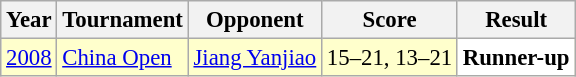<table class="sortable wikitable" style="font-size: 95%;">
<tr>
<th>Year</th>
<th>Tournament</th>
<th>Opponent</th>
<th>Score</th>
<th>Result</th>
</tr>
<tr style="background:#FFFFCC">
<td align="center"><a href='#'>2008</a></td>
<td align="left"><a href='#'>China Open</a></td>
<td align="left"> <a href='#'>Jiang Yanjiao</a></td>
<td align="left">15–21, 13–21</td>
<td style="text-align:left; background:white"> <strong>Runner-up</strong></td>
</tr>
</table>
